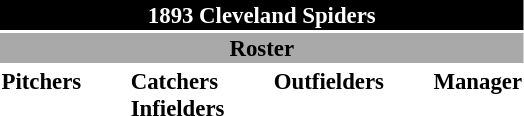<table class="toccolours" style="font-size: 95%;">
<tr>
<th colspan="10" style="background-color: #000000; color: #FFFFFF; text-align: center;">1893 Cleveland Spiders</th>
</tr>
<tr>
<td colspan="10" style="background-color: #A9A9A9; color: #000000; text-align: center;"><strong>Roster</strong></td>
</tr>
<tr>
<td valign="top"><strong>Pitchers</strong><br>







</td>
<td width="25px"></td>
<td valign="top"><strong>Catchers</strong><br>




<strong>Infielders</strong>






</td>
<td width="25px"></td>
<td valign="top"><strong>Outfielders</strong><br>


</td>
<td width="25px"></td>
<td valign="top"><strong>Manager</strong><br></td>
</tr>
</table>
